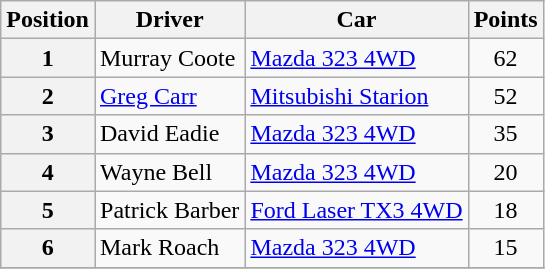<table class="wikitable" border="1">
<tr>
<th>Position</th>
<th>Driver</th>
<th>Car</th>
<th>Points</th>
</tr>
<tr>
<th>1</th>
<td>Murray Coote</td>
<td><a href='#'>Mazda 323 4WD</a></td>
<td align="center">62</td>
</tr>
<tr>
<th>2</th>
<td><a href='#'>Greg Carr</a></td>
<td><a href='#'>Mitsubishi Starion</a></td>
<td align="center">52</td>
</tr>
<tr>
<th>3</th>
<td>David Eadie</td>
<td><a href='#'>Mazda 323 4WD</a></td>
<td align="center">35</td>
</tr>
<tr>
<th>4</th>
<td>Wayne Bell</td>
<td><a href='#'>Mazda 323 4WD</a></td>
<td align="center">20</td>
</tr>
<tr>
<th>5</th>
<td>Patrick Barber</td>
<td><a href='#'>Ford Laser TX3 4WD</a></td>
<td align="center">18</td>
</tr>
<tr>
<th>6</th>
<td>Mark Roach</td>
<td><a href='#'>Mazda 323 4WD</a></td>
<td align="center">15</td>
</tr>
<tr>
</tr>
</table>
